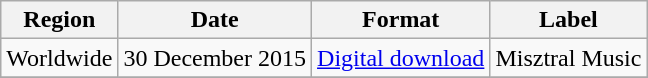<table class=wikitable>
<tr>
<th>Region</th>
<th>Date</th>
<th>Format</th>
<th>Label</th>
</tr>
<tr>
<td>Worldwide</td>
<td>30 December 2015</td>
<td><a href='#'>Digital download</a></td>
<td>Misztral Music</td>
</tr>
<tr>
</tr>
</table>
